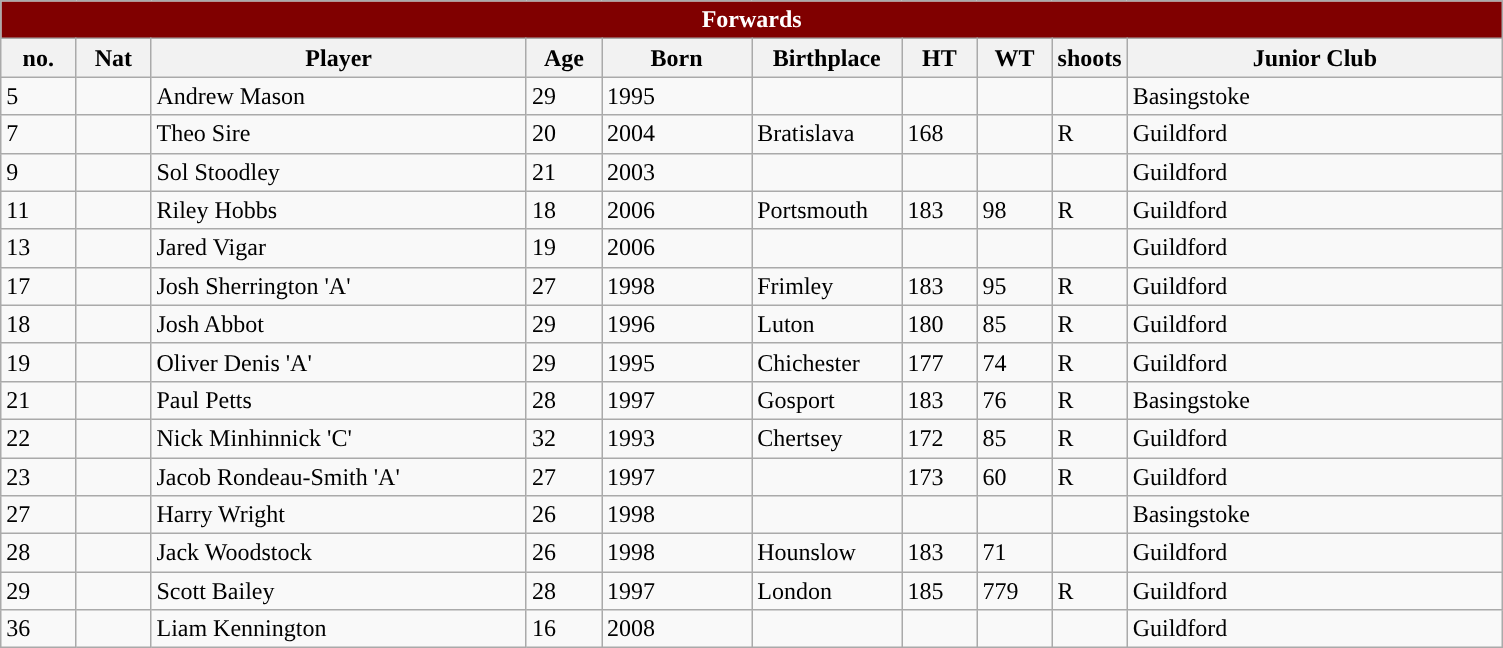<table class="wikitable">
<tr>
<th colspan="10" style="background:#800000; color:white;”">Forwards</th>
</tr>
<tr>
<th width=5%>no.</th>
<th width=5%>Nat</th>
<th width=25%>Player</th>
<th width=5%>Age</th>
<th width=10%>Born</th>
<th width=10%>Birthplace</th>
<th width=5%>HT</th>
<th width=5%>WT</th>
<th width=5%>shoots</th>
<th width=25%>Junior Club</th>
</tr>
<tr>
<td>5</td>
<td></td>
<td>Andrew Mason</td>
<td>29</td>
<td>1995</td>
<td></td>
<td></td>
<td></td>
<td></td>
<td>Basingstoke</td>
</tr>
<tr>
<td>7</td>
<td></td>
<td>Theo Sire</td>
<td>20</td>
<td>2004</td>
<td>Bratislava</td>
<td>168</td>
<td></td>
<td>R</td>
<td>Guildford</td>
</tr>
<tr>
<td>9</td>
<td></td>
<td>Sol Stoodley</td>
<td>21</td>
<td>2003</td>
<td></td>
<td></td>
<td></td>
<td></td>
<td>Guildford</td>
</tr>
<tr>
<td>11</td>
<td></td>
<td>Riley Hobbs</td>
<td>18</td>
<td>2006</td>
<td>Portsmouth</td>
<td>183</td>
<td>98</td>
<td>R</td>
<td>Guildford</td>
</tr>
<tr>
<td>13</td>
<td></td>
<td>Jared Vigar</td>
<td>19</td>
<td>2006</td>
<td></td>
<td></td>
<td></td>
<td></td>
<td>Guildford</td>
</tr>
<tr>
<td>17</td>
<td></td>
<td>Josh Sherrington 'A'</td>
<td>27</td>
<td>1998</td>
<td>Frimley</td>
<td>183</td>
<td>95</td>
<td>R</td>
<td>Guildford</td>
</tr>
<tr>
<td>18</td>
<td></td>
<td>Josh Abbot</td>
<td>29</td>
<td>1996</td>
<td>Luton</td>
<td>180</td>
<td>85</td>
<td>R</td>
<td>Guildford</td>
</tr>
<tr>
<td>19</td>
<td></td>
<td>Oliver Denis 'A'</td>
<td>29</td>
<td>1995</td>
<td>Chichester</td>
<td>177</td>
<td>74</td>
<td>R</td>
<td>Guildford</td>
</tr>
<tr>
<td>21</td>
<td></td>
<td>Paul Petts</td>
<td>28</td>
<td>1997</td>
<td>Gosport</td>
<td>183</td>
<td>76</td>
<td>R</td>
<td>Basingstoke</td>
</tr>
<tr>
<td>22</td>
<td></td>
<td>Nick Minhinnick 'C'</td>
<td>32</td>
<td>1993</td>
<td>Chertsey</td>
<td>172</td>
<td>85</td>
<td>R</td>
<td>Guildford</td>
</tr>
<tr>
<td>23</td>
<td></td>
<td>Jacob Rondeau-Smith 'A'</td>
<td>27</td>
<td>1997</td>
<td></td>
<td>173</td>
<td>60</td>
<td>R</td>
<td>Guildford</td>
</tr>
<tr>
<td>27</td>
<td></td>
<td>Harry Wright</td>
<td>26</td>
<td>1998</td>
<td></td>
<td></td>
<td></td>
<td></td>
<td>Basingstoke</td>
</tr>
<tr>
<td>28</td>
<td></td>
<td>Jack Woodstock</td>
<td>26</td>
<td>1998</td>
<td>Hounslow</td>
<td>183</td>
<td>71</td>
<td></td>
<td>Guildford</td>
</tr>
<tr>
<td>29</td>
<td></td>
<td>Scott Bailey</td>
<td>28</td>
<td>1997</td>
<td>London</td>
<td>185</td>
<td>779</td>
<td>R</td>
<td>Guildford</td>
</tr>
<tr>
<td>36</td>
<td></td>
<td>Liam Kennington</td>
<td>16</td>
<td>2008</td>
<td></td>
<td></td>
<td></td>
<td></td>
<td>Guildford</td>
</tr>
</table>
